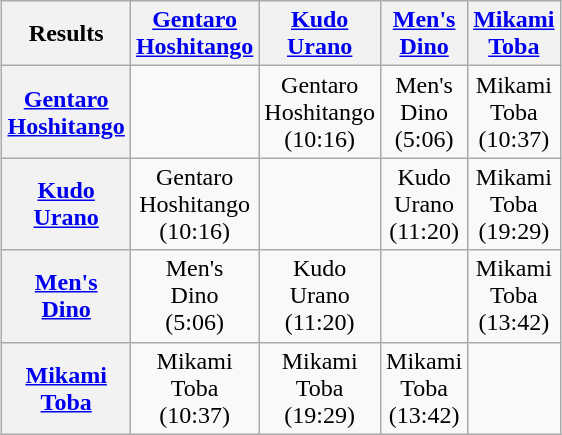<table class="wikitable" style="margin: 1em auto 1em auto">
<tr align="center">
<th>Results</th>
<th><a href='#'>Gentaro</a><br><a href='#'>Hoshitango</a></th>
<th><a href='#'>Kudo</a><br><a href='#'>Urano</a></th>
<th><a href='#'>Men's</a><br><a href='#'>Dino</a></th>
<th><a href='#'>Mikami</a><br><a href='#'>Toba</a></th>
</tr>
<tr align="center">
<th><a href='#'>Gentaro</a><br><a href='#'>Hoshitango</a></th>
<td></td>
<td>Gentaro<br>Hoshitango<br>(10:16)</td>
<td>Men's<br>Dino<br>(5:06)</td>
<td>Mikami<br>Toba<br>(10:37)</td>
</tr>
<tr align="center">
<th><a href='#'>Kudo</a><br><a href='#'>Urano</a></th>
<td>Gentaro<br>Hoshitango<br>(10:16)</td>
<td></td>
<td>Kudo<br>Urano<br>(11:20)</td>
<td>Mikami<br>Toba<br>(19:29)</td>
</tr>
<tr align="center">
<th><a href='#'>Men's</a><br><a href='#'>Dino</a></th>
<td>Men's<br>Dino<br>(5:06)</td>
<td>Kudo<br>Urano<br>(11:20)</td>
<td></td>
<td>Mikami<br>Toba<br>(13:42)</td>
</tr>
<tr align="center">
<th><a href='#'>Mikami</a><br><a href='#'>Toba</a></th>
<td>Mikami<br>Toba<br>(10:37)</td>
<td>Mikami<br>Toba<br>(19:29)</td>
<td>Mikami<br>Toba<br>(13:42)</td>
<td></td>
</tr>
</table>
